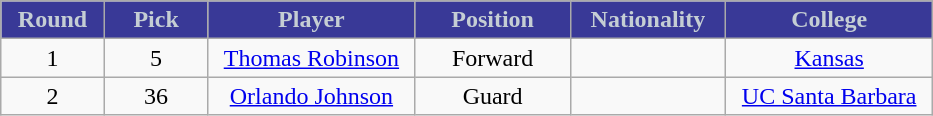<table class="wikitable sortable sortable">
<tr>
<th style="background:#393997; color:#c5ced4" width="10%">Round</th>
<th style="background:#393997; color:#c5ced4" width="10%">Pick</th>
<th style="background:#393997; color:#c5ced4" width="20%">Player</th>
<th style="background:#393997; color:#c5ced4" width="15%">Position</th>
<th style="background:#393997; color:#c5ced4" width="15%">Nationality</th>
<th style="background:#393997; color:#c5ced4" width="20%">College</th>
</tr>
<tr style="text-align: center">
<td>1</td>
<td>5</td>
<td><a href='#'>Thomas Robinson</a></td>
<td>Forward</td>
<td></td>
<td><a href='#'>Kansas</a></td>
</tr>
<tr style="text-align: center">
<td>2</td>
<td>36</td>
<td><a href='#'>Orlando Johnson</a></td>
<td>Guard</td>
<td></td>
<td><a href='#'>UC Santa Barbara</a></td>
</tr>
</table>
